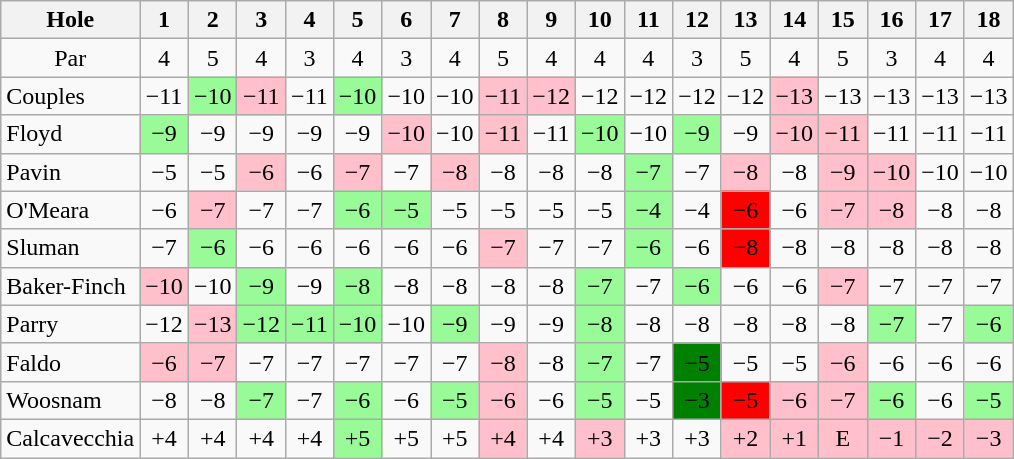<table class="wikitable" style="text-align:center">
<tr>
<th>Hole</th>
<th> 1 </th>
<th> 2 </th>
<th> 3 </th>
<th> 4 </th>
<th> 5 </th>
<th> 6 </th>
<th> 7 </th>
<th> 8 </th>
<th> 9 </th>
<th>10</th>
<th>11</th>
<th>12</th>
<th>13</th>
<th>14</th>
<th>15</th>
<th>16</th>
<th>17</th>
<th>18</th>
</tr>
<tr>
<td>Par</td>
<td>4</td>
<td>5</td>
<td>4</td>
<td>3</td>
<td>4</td>
<td>3</td>
<td>4</td>
<td>5</td>
<td>4</td>
<td>4</td>
<td>4</td>
<td>3</td>
<td>5</td>
<td>4</td>
<td>5</td>
<td>3</td>
<td>4</td>
<td>4</td>
</tr>
<tr>
<td align=left> Couples</td>
<td>−11</td>
<td style="background: PaleGreen;">−10</td>
<td style="background: Pink;">−11</td>
<td>−11</td>
<td style="background: PaleGreen;">−10</td>
<td>−10</td>
<td>−10</td>
<td style="background: Pink;">−11</td>
<td style="background: Pink;">−12</td>
<td>−12</td>
<td>−12</td>
<td>−12</td>
<td>−12</td>
<td style="background: Pink;">−13</td>
<td>−13</td>
<td>−13</td>
<td>−13</td>
<td>−13</td>
</tr>
<tr>
<td align=left> Floyd</td>
<td style="background: PaleGreen;">−9</td>
<td>−9</td>
<td>−9</td>
<td>−9</td>
<td>−9</td>
<td style="background: Pink;">−10</td>
<td>−10</td>
<td style="background: Pink;">−11</td>
<td>−11</td>
<td style="background: PaleGreen;">−10</td>
<td>−10</td>
<td style="background: PaleGreen;">−9</td>
<td>−9</td>
<td style="background: Pink;">−10</td>
<td style="background: Pink;">−11</td>
<td>−11</td>
<td>−11</td>
<td>−11</td>
</tr>
<tr>
<td align=left> Pavin</td>
<td>−5</td>
<td>−5</td>
<td style="background: Pink;">−6</td>
<td>−6</td>
<td style="background: Pink;">−7</td>
<td>−7</td>
<td style="background: Pink;">−8</td>
<td>−8</td>
<td>−8</td>
<td>−8</td>
<td style="background: PaleGreen;">−7</td>
<td>−7</td>
<td style="background: Pink;">−8</td>
<td>−8</td>
<td style="background: Pink;">−9</td>
<td style="background: Pink;">−10</td>
<td>−10</td>
<td>−10</td>
</tr>
<tr>
<td align=left> O'Meara</td>
<td>−6</td>
<td style="background: Pink;">−7</td>
<td>−7</td>
<td>−7</td>
<td style="background: PaleGreen;">−6</td>
<td style="background: PaleGreen;">−5</td>
<td>−5</td>
<td>−5</td>
<td>−5</td>
<td>−5</td>
<td style="background: PaleGreen;">−4</td>
<td>−4</td>
<td style="background: Red;">−6</td>
<td>−6</td>
<td style="background: Pink;">−7</td>
<td style="background: Pink;">−8</td>
<td>−8</td>
<td>−8</td>
</tr>
<tr>
<td align=left> Sluman</td>
<td>−7</td>
<td style="background: PaleGreen;">−6</td>
<td>−6</td>
<td>−6</td>
<td>−6</td>
<td>−6</td>
<td>−6</td>
<td style="background: Pink;">−7</td>
<td>−7</td>
<td>−7</td>
<td style="background: PaleGreen;">−6</td>
<td>−6</td>
<td style="background: Red;">−8</td>
<td>−8</td>
<td>−8</td>
<td>−8</td>
<td>−8</td>
<td>−8</td>
</tr>
<tr>
<td align=left> Baker-Finch</td>
<td style="background: Pink;">−10</td>
<td>−10</td>
<td style="background: PaleGreen;">−9</td>
<td>−9</td>
<td style="background: PaleGreen;">−8</td>
<td>−8</td>
<td>−8</td>
<td>−8</td>
<td>−8</td>
<td style="background: PaleGreen;">−7</td>
<td>−7</td>
<td style="background: PaleGreen;">−6</td>
<td>−6</td>
<td>−6</td>
<td style="background: Pink;">−7</td>
<td>−7</td>
<td>−7</td>
<td>−7</td>
</tr>
<tr>
<td align=left> Parry</td>
<td>−12</td>
<td style="background: Pink;">−13</td>
<td style="background: PaleGreen;">−12</td>
<td style="background: PaleGreen;">−11</td>
<td style="background: PaleGreen;">−10</td>
<td>−10</td>
<td style="background: PaleGreen;">−9</td>
<td>−9</td>
<td>−9</td>
<td style="background: PaleGreen;">−8</td>
<td>−8</td>
<td>−8</td>
<td>−8</td>
<td>−8</td>
<td>−8</td>
<td style="background: PaleGreen;">−7</td>
<td>−7</td>
<td style="background: PaleGreen;">−6</td>
</tr>
<tr>
<td align=left> Faldo</td>
<td style="background: Pink;">−6</td>
<td style="background: Pink;">−7</td>
<td>−7</td>
<td>−7</td>
<td>−7</td>
<td>−7</td>
<td>−7</td>
<td style="background: Pink;">−8</td>
<td>−8</td>
<td style="background: PaleGreen;">−7</td>
<td>−7</td>
<td style="background: Green;">−5</td>
<td>−5</td>
<td>−5</td>
<td style="background: Pink;">−6</td>
<td>−6</td>
<td>−6</td>
<td>−6</td>
</tr>
<tr>
<td align=left> Woosnam</td>
<td>−8</td>
<td>−8</td>
<td style="background: PaleGreen;">−7</td>
<td>−7</td>
<td style="background: PaleGreen;">−6</td>
<td>−6</td>
<td style="background: PaleGreen;">−5</td>
<td style="background: Pink;">−6</td>
<td>−6</td>
<td style="background: PaleGreen;">−5</td>
<td>−5</td>
<td style="background: Green;">−3</td>
<td style="background: Red;">−5</td>
<td style="background: Pink;">−6</td>
<td style="background: Pink;">−7</td>
<td style="background: PaleGreen;">−6</td>
<td>−6</td>
<td style="background: PaleGreen;">−5</td>
</tr>
<tr>
<td align=left> Calcavecchia</td>
<td>+4</td>
<td>+4</td>
<td>+4</td>
<td>+4</td>
<td style="background: PaleGreen;">+5</td>
<td>+5</td>
<td>+5</td>
<td style="background: Pink;">+4</td>
<td>+4</td>
<td style="background: Pink;">+3</td>
<td>+3</td>
<td>+3</td>
<td style="background: Pink;">+2</td>
<td style="background: Pink;">+1</td>
<td style="background: Pink;">E</td>
<td style="background: Pink;">−1</td>
<td style="background: Pink;">−2</td>
<td style="background: Pink;">−3</td>
</tr>
</table>
